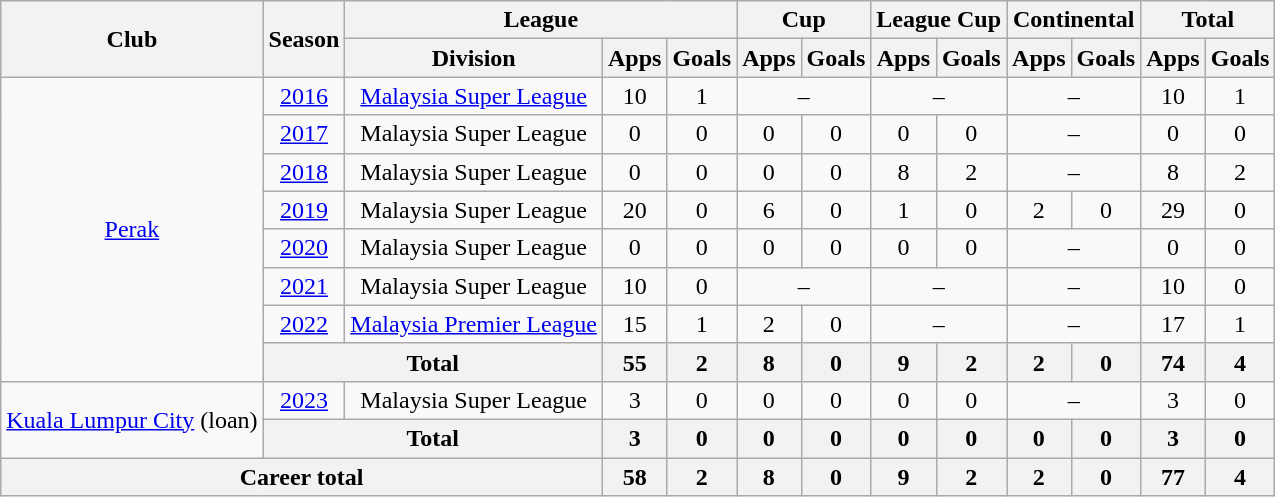<table class=wikitable style="text-align:center">
<tr>
<th rowspan=2>Club</th>
<th rowspan=2>Season</th>
<th colspan=3>League</th>
<th colspan=2>Cup</th>
<th colspan=2>League Cup</th>
<th colspan=2>Continental</th>
<th colspan=2>Total</th>
</tr>
<tr>
<th>Division</th>
<th>Apps</th>
<th>Goals</th>
<th>Apps</th>
<th>Goals</th>
<th>Apps</th>
<th>Goals</th>
<th>Apps</th>
<th>Goals</th>
<th>Apps</th>
<th>Goals</th>
</tr>
<tr>
<td rowspan=8><a href='#'>Perak</a></td>
<td><a href='#'>2016</a></td>
<td><a href='#'>Malaysia Super League</a></td>
<td>10</td>
<td>1</td>
<td colspan=2>–</td>
<td colspan=2>–</td>
<td colspan=2>–</td>
<td>10</td>
<td>1</td>
</tr>
<tr>
<td><a href='#'>2017</a></td>
<td>Malaysia Super League</td>
<td>0</td>
<td>0</td>
<td>0</td>
<td>0</td>
<td>0</td>
<td>0</td>
<td colspan=2>–</td>
<td>0</td>
<td>0</td>
</tr>
<tr>
<td><a href='#'>2018</a></td>
<td>Malaysia Super League</td>
<td>0</td>
<td>0</td>
<td>0</td>
<td>0</td>
<td>8</td>
<td>2</td>
<td colspan=2>–</td>
<td>8</td>
<td>2</td>
</tr>
<tr>
<td><a href='#'>2019</a></td>
<td>Malaysia Super League</td>
<td>20</td>
<td>0</td>
<td>6</td>
<td>0</td>
<td>1</td>
<td>0</td>
<td>2</td>
<td>0</td>
<td>29</td>
<td>0</td>
</tr>
<tr>
<td><a href='#'>2020</a></td>
<td>Malaysia Super League</td>
<td>0</td>
<td>0</td>
<td>0</td>
<td>0</td>
<td>0</td>
<td>0</td>
<td colspan=2>–</td>
<td>0</td>
<td>0</td>
</tr>
<tr>
<td><a href='#'>2021</a></td>
<td>Malaysia Super League</td>
<td>10</td>
<td>0</td>
<td colspan=2>–</td>
<td colspan=2>–</td>
<td colspan=2>–</td>
<td>10</td>
<td>0</td>
</tr>
<tr>
<td><a href='#'>2022</a></td>
<td><a href='#'>Malaysia Premier League</a></td>
<td>15</td>
<td>1</td>
<td>2</td>
<td>0</td>
<td colspan=2>–</td>
<td colspan=2>–</td>
<td>17</td>
<td>1</td>
</tr>
<tr>
<th colspan="2">Total</th>
<th>55</th>
<th>2</th>
<th>8</th>
<th>0</th>
<th>9</th>
<th>2</th>
<th>2</th>
<th>0</th>
<th>74</th>
<th>4</th>
</tr>
<tr>
<td rowspan=2><a href='#'>Kuala Lumpur City</a> (loan)</td>
<td><a href='#'>2023</a></td>
<td>Malaysia Super League</td>
<td>3</td>
<td>0</td>
<td>0</td>
<td>0</td>
<td>0</td>
<td>0</td>
<td colspan=2>–</td>
<td>3</td>
<td>0</td>
</tr>
<tr>
<th colspan="2">Total</th>
<th>3</th>
<th>0</th>
<th>0</th>
<th>0</th>
<th>0</th>
<th>0</th>
<th>0</th>
<th>0</th>
<th>3</th>
<th>0</th>
</tr>
<tr>
<th colspan="3">Career total</th>
<th>58</th>
<th>2</th>
<th>8</th>
<th>0</th>
<th>9</th>
<th>2</th>
<th>2</th>
<th>0</th>
<th>77</th>
<th>4</th>
</tr>
</table>
